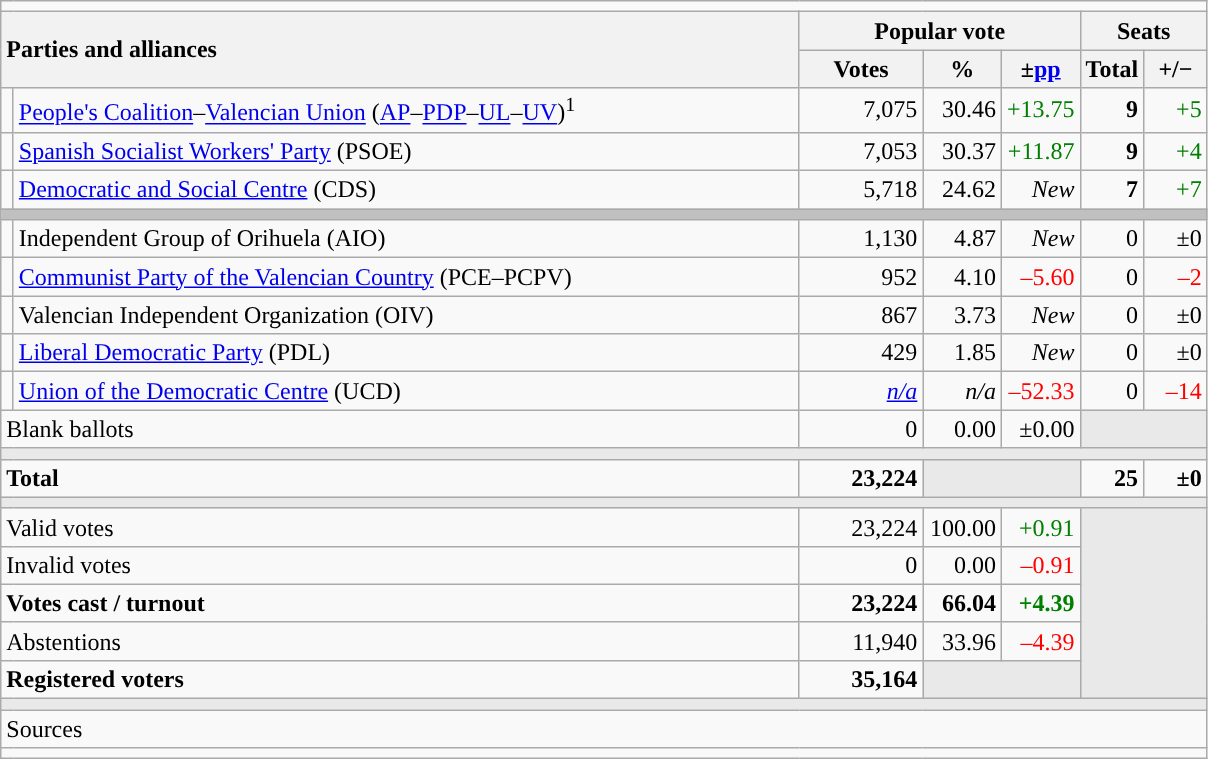<table class="wikitable" style="text-align:right;">
<tr>
<td colspan="7"></td>
</tr>
<tr>
<th style="text-align:left;" rowspan="2" colspan="2" width="525">Parties and alliances</th>
<th colspan="3">Popular vote</th>
<th colspan="2">Seats</th>
</tr>
<tr>
<th width="75">Votes</th>
<th width="45">%</th>
<th width="45">±<a href='#'>pp</a></th>
<th width="35">Total</th>
<th width="35">+/−</th>
</tr>
<tr>
<td width="1" style="color:inherit;background:"></td>
<td align="left"><a href='#'>People's Coalition</a>–<a href='#'>Valencian Union</a> (<a href='#'>AP</a>–<a href='#'>PDP</a>–<a href='#'>UL</a>–<a href='#'>UV</a>)<sup>1</sup></td>
<td>7,075</td>
<td>30.46</td>
<td style="color:green;">+13.75</td>
<td><strong>9</strong></td>
<td style="color:green;">+5</td>
</tr>
<tr>
<td style="color:inherit;background:"></td>
<td align="left"><a href='#'>Spanish Socialist Workers' Party</a> (PSOE)</td>
<td>7,053</td>
<td>30.37</td>
<td style="color:green;">+11.87</td>
<td><strong>9</strong></td>
<td style="color:green;">+4</td>
</tr>
<tr>
<td style="color:inherit;background:"></td>
<td align="left"><a href='#'>Democratic and Social Centre</a> (CDS)</td>
<td>5,718</td>
<td>24.62</td>
<td><em>New</em></td>
<td><strong>7</strong></td>
<td style="color:green;">+7</td>
</tr>
<tr>
<td colspan="7" bgcolor="#C0C0C0"></td>
</tr>
<tr>
<td style="color:inherit;background:"></td>
<td align="left">Independent Group of Orihuela (AIO)</td>
<td>1,130</td>
<td>4.87</td>
<td><em>New</em></td>
<td>0</td>
<td>±0</td>
</tr>
<tr>
<td style="color:inherit;background:"></td>
<td align="left"><a href='#'>Communist Party of the Valencian Country</a> (PCE–PCPV)</td>
<td>952</td>
<td>4.10</td>
<td style="color:red;">–5.60</td>
<td>0</td>
<td style="color:red;">–2</td>
</tr>
<tr>
<td style="color:inherit;background:"></td>
<td align="left">Valencian Independent Organization (OIV)</td>
<td>867</td>
<td>3.73</td>
<td><em>New</em></td>
<td>0</td>
<td>±0</td>
</tr>
<tr>
<td style="color:inherit;background:"></td>
<td align="left"><a href='#'>Liberal Democratic Party</a> (PDL)</td>
<td>429</td>
<td>1.85</td>
<td><em>New</em></td>
<td>0</td>
<td>±0</td>
</tr>
<tr>
<td style="color:inherit;background:"></td>
<td align="left"><a href='#'>Union of the Democratic Centre</a> (UCD)</td>
<td><em><a href='#'>n/a</a></em></td>
<td><em>n/a</em></td>
<td style="color:red;">–52.33</td>
<td>0</td>
<td style="color:red;">–14</td>
</tr>
<tr>
<td align="left" colspan="2">Blank ballots</td>
<td>0</td>
<td>0.00</td>
<td>±0.00</td>
<td bgcolor="#E9E9E9" colspan="2"></td>
</tr>
<tr>
<td colspan="7" bgcolor="#E9E9E9"></td>
</tr>
<tr style="font-weight:bold;">
<td align="left" colspan="2">Total</td>
<td>23,224</td>
<td bgcolor="#E9E9E9" colspan="2"></td>
<td>25</td>
<td>±0</td>
</tr>
<tr>
<td colspan="7" bgcolor="#E9E9E9"></td>
</tr>
<tr>
<td align="left" colspan="2">Valid votes</td>
<td>23,224</td>
<td>100.00</td>
<td style="color:green;">+0.91</td>
<td bgcolor="#E9E9E9" colspan="2" rowspan="5"></td>
</tr>
<tr>
<td align="left" colspan="2">Invalid votes</td>
<td>0</td>
<td>0.00</td>
<td style="color:red;">–0.91</td>
</tr>
<tr style="font-weight:bold;">
<td align="left" colspan="2">Votes cast / turnout</td>
<td>23,224</td>
<td>66.04</td>
<td style="color:green;">+4.39</td>
</tr>
<tr>
<td align="left" colspan="2">Abstentions</td>
<td>11,940</td>
<td>33.96</td>
<td style="color:red;">–4.39</td>
</tr>
<tr style="font-weight:bold;">
<td align="left" colspan="2">Registered voters</td>
<td>35,164</td>
<td bgcolor="#E9E9E9" colspan="2"></td>
</tr>
<tr>
<td colspan="7" bgcolor="#E9E9E9"></td>
</tr>
<tr>
<td align="left" colspan="7">Sources</td>
</tr>
<tr>
<td colspan="7" style="text-align:left; max-width:790px;"></td>
</tr>
</table>
